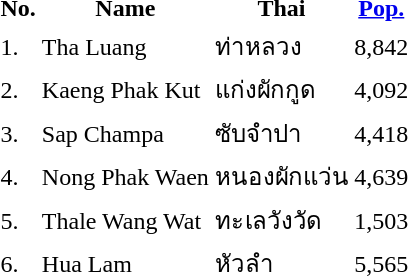<table>
<tr>
<th>No.</th>
<th>Name</th>
<th>Thai</th>
<th><a href='#'>Pop.</a></th>
</tr>
<tr>
<td>1.</td>
<td>Tha Luang</td>
<td>ท่าหลวง</td>
<td>8,842</td>
</tr>
<tr>
<td>2.</td>
<td>Kaeng Phak Kut</td>
<td>แก่งผักกูด</td>
<td>4,092</td>
</tr>
<tr>
<td>3.</td>
<td>Sap Champa</td>
<td>ซับจำปา</td>
<td>4,418</td>
</tr>
<tr>
<td>4.</td>
<td>Nong Phak Waen</td>
<td>หนองผักแว่น</td>
<td>4,639</td>
</tr>
<tr>
<td>5.</td>
<td>Thale Wang Wat</td>
<td>ทะเลวังวัด</td>
<td>1,503</td>
</tr>
<tr>
<td>6.</td>
<td>Hua Lam</td>
<td>หัวลำ</td>
<td>5,565</td>
</tr>
</table>
